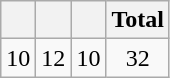<table class="wikitable">
<tr>
<th></th>
<th></th>
<th></th>
<th>Total</th>
</tr>
<tr style="text-align:center;">
<td>10</td>
<td>12</td>
<td>10</td>
<td>32</td>
</tr>
</table>
